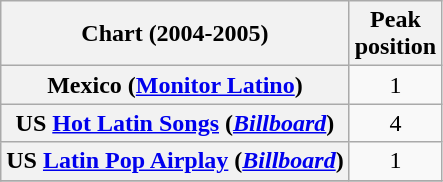<table class="wikitable sortable plainrowheaders" style="text-align:center">
<tr>
<th scope="col">Chart (2004-2005)</th>
<th scope="col">Peak<br>position</th>
</tr>
<tr>
<th scope="row">Mexico (<a href='#'>Monitor Latino</a>)</th>
<td style="text-align:center;">1</td>
</tr>
<tr>
<th scope="row">US <a href='#'>Hot Latin Songs</a> (<em><a href='#'>Billboard</a></em>)</th>
<td style="text-align:center;">4</td>
</tr>
<tr>
<th scope="row">US <a href='#'>Latin Pop Airplay</a> (<em><a href='#'>Billboard</a></em>)</th>
<td style="text-align:center;">1</td>
</tr>
<tr>
</tr>
</table>
